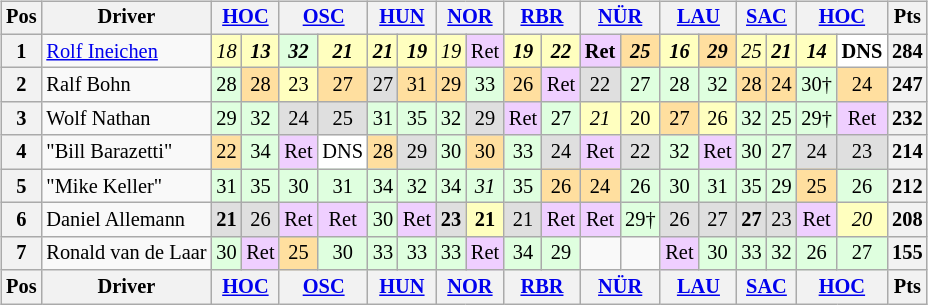<table>
<tr>
<td><br><table class="wikitable" style="font-size:85%; text-align:center">
<tr valign="top">
<th valign="middle">Pos</th>
<th valign="middle">Driver</th>
<th colspan=2><a href='#'>HOC</a><br></th>
<th colspan=2><a href='#'>OSC</a><br></th>
<th colspan=2><a href='#'>HUN</a><br></th>
<th colspan=2><a href='#'>NOR</a><br></th>
<th colspan=2><a href='#'>RBR</a><br></th>
<th colspan=2><a href='#'>NÜR</a><br></th>
<th colspan=2><a href='#'>LAU</a><br></th>
<th colspan=2><a href='#'>SAC</a><br></th>
<th colspan=2><a href='#'>HOC</a><br></th>
<th valign="middle">Pts</th>
</tr>
<tr>
<th>1</th>
<td align=left> <a href='#'>Rolf Ineichen</a></td>
<td style="background:#ffffbf;"><em>18</em></td>
<td style="background:#ffffbf;"><strong><em>13</em></strong></td>
<td style="background:#dfffdf;"><strong><em>32</em></strong></td>
<td style="background:#ffffbf;"><strong><em>21</em></strong></td>
<td style="background:#ffffbf;"><strong><em>21</em></strong></td>
<td style="background:#ffffbf;"><strong><em>19</em></strong></td>
<td style="background:#ffffbf;"><em>19</em></td>
<td style="background:#efcfff;">Ret</td>
<td style="background:#ffffbf;"><strong><em>19</em></strong></td>
<td style="background:#ffffbf;"><strong><em>22</em></strong></td>
<td style="background:#efcfff;"><strong>Ret</strong></td>
<td style="background:#ffdf9f;"><strong><em>25</em></strong></td>
<td style="background:#ffffbf;"><strong><em>16</em></strong></td>
<td style="background:#ffdf9f;"><strong><em>29</em></strong></td>
<td style="background:#ffffbf;"><em>25</em></td>
<td style="background:#ffffbf;"><strong><em>21</em></strong></td>
<td style="background:#ffffbf;"><strong><em>14</em></strong></td>
<td style="background:#ffffff;"><strong>DNS</strong></td>
<th>284</th>
</tr>
<tr>
<th>2</th>
<td align=left> Ralf Bohn</td>
<td style="background:#dfffdf;">28</td>
<td style="background:#ffdf9f;">28</td>
<td style="background:#ffffbf;">23</td>
<td style="background:#ffdf9f;">27</td>
<td style="background:#dfdfdf;">27</td>
<td style="background:#ffdf9f;">31</td>
<td style="background:#ffdf9f;">29</td>
<td style="background:#dfffdf;">33</td>
<td style="background:#ffdf9f;">26</td>
<td style="background:#efcfff;">Ret</td>
<td style="background:#dfdfdf;">22</td>
<td style="background:#dfffdf;">27</td>
<td style="background:#dfffdf;">28</td>
<td style="background:#dfffdf;">32</td>
<td style="background:#ffdf9f;">28</td>
<td style="background:#ffdf9f;">24</td>
<td style="background:#dfffdf;">30†</td>
<td style="background:#ffdf9f;">24</td>
<th>247</th>
</tr>
<tr>
<th>3</th>
<td align=left> Wolf Nathan</td>
<td style="background:#dfffdf;">29</td>
<td style="background:#dfffdf;">32</td>
<td style="background:#dfdfdf;">24</td>
<td style="background:#dfdfdf;">25</td>
<td style="background:#dfffdf;">31</td>
<td style="background:#dfffdf;">35</td>
<td style="background:#dfffdf;">32</td>
<td style="background:#dfdfdf;">29</td>
<td style="background:#efcfff;">Ret</td>
<td style="background:#dfffdf;">27</td>
<td style="background:#ffffbf;"><em>21</em></td>
<td style="background:#ffffbf;">20</td>
<td style="background:#ffdf9f;">27</td>
<td style="background:#ffffbf;">26</td>
<td style="background:#dfffdf;">32</td>
<td style="background:#dfffdf;">25</td>
<td style="background:#dfffdf;">29†</td>
<td style="background:#efcfff;">Ret</td>
<th>232</th>
</tr>
<tr>
<th>4</th>
<td align=left> "Bill Barazetti"</td>
<td style="background:#ffdf9f;">22</td>
<td style="background:#dfffdf;">34</td>
<td style="background:#efcfff;">Ret</td>
<td style="background:#ffffff;">DNS</td>
<td style="background:#ffdf9f;">28</td>
<td style="background:#dfdfdf;">29</td>
<td style="background:#dfffdf;">30</td>
<td style="background:#ffdf9f;">30</td>
<td style="background:#dfffdf;">33</td>
<td style="background:#dfdfdf;">24</td>
<td style="background:#efcfff;">Ret</td>
<td style="background:#dfdfdf;">22</td>
<td style="background:#dfffdf;">32</td>
<td style="background:#efcfff;">Ret</td>
<td style="background:#dfffdf;">30</td>
<td style="background:#dfffdf;">27</td>
<td style="background:#dfdfdf;">24</td>
<td style="background:#dfdfdf;">23</td>
<th>214</th>
</tr>
<tr>
<th>5</th>
<td align=left> "Mike Keller"</td>
<td style="background:#dfffdf;">31</td>
<td style="background:#dfffdf;">35</td>
<td style="background:#dfffdf;">30</td>
<td style="background:#dfffdf;">31</td>
<td style="background:#dfffdf;">34</td>
<td style="background:#dfffdf;">32</td>
<td style="background:#dfffdf;">34</td>
<td style="background:#dfffdf;"><em>31</em></td>
<td style="background:#dfffdf;">35</td>
<td style="background:#ffdf9f;">26</td>
<td style="background:#ffdf9f;">24</td>
<td style="background:#dfffdf;">26</td>
<td style="background:#dfffdf;">30</td>
<td style="background:#dfffdf;">31</td>
<td style="background:#dfffdf;">35</td>
<td style="background:#dfffdf;">29</td>
<td style="background:#ffdf9f;">25</td>
<td style="background:#dfffdf;">26</td>
<th>212</th>
</tr>
<tr>
<th>6</th>
<td align=left> Daniel Allemann</td>
<td style="background:#dfdfdf;"><strong>21</strong></td>
<td style="background:#dfdfdf;">26</td>
<td style="background:#efcfff;">Ret</td>
<td style="background:#efcfff;">Ret</td>
<td style="background:#dfffdf;">30</td>
<td style="background:#efcfff;">Ret</td>
<td style="background:#dfdfdf;"><strong>23</strong></td>
<td style="background:#ffffbf;"><strong>21</strong></td>
<td style="background:#dfdfdf;">21</td>
<td style="background:#efcfff;">Ret</td>
<td style="background:#efcfff;">Ret</td>
<td style="background:#dfffdf;">29†</td>
<td style="background:#dfdfdf;">26</td>
<td style="background:#dfdfdf;">27</td>
<td style="background:#dfdfdf;"><strong>27</strong></td>
<td style="background:#dfdfdf;">23</td>
<td style="background:#efcfff;">Ret</td>
<td style="background:#ffffbf;"><em>20</em></td>
<th>208</th>
</tr>
<tr>
<th>7</th>
<td align=left> Ronald van de Laar</td>
<td style="background:#dfffdf;">30</td>
<td style="background:#efcfff;">Ret</td>
<td style="background:#ffdf9f;">25</td>
<td style="background:#dfffdf;">30</td>
<td style="background:#dfffdf;">33</td>
<td style="background:#dfffdf;">33</td>
<td style="background:#dfffdf;">33</td>
<td style="background:#efcfff;">Ret</td>
<td style="background:#dfffdf;">34</td>
<td style="background:#dfffdf;">29</td>
<td></td>
<td></td>
<td style="background:#efcfff;">Ret</td>
<td style="background:#dfffdf;">30</td>
<td style="background:#dfffdf;">33</td>
<td style="background:#dfffdf;">32</td>
<td style="background:#dfffdf;">26</td>
<td style="background:#dfffdf;">27</td>
<th>155</th>
</tr>
<tr>
<th valign="middle">Pos</th>
<th valign="middle">Driver</th>
<th colspan=2><a href='#'>HOC</a><br></th>
<th colspan=2><a href='#'>OSC</a><br></th>
<th colspan=2><a href='#'>HUN</a><br></th>
<th colspan=2><a href='#'>NOR</a><br></th>
<th colspan=2><a href='#'>RBR</a><br></th>
<th colspan=2><a href='#'>NÜR</a><br></th>
<th colspan=2><a href='#'>LAU</a><br></th>
<th colspan=2><a href='#'>SAC</a><br></th>
<th colspan=2><a href='#'>HOC</a><br></th>
<th valign="middle">Pts</th>
</tr>
</table>
</td>
</tr>
<tr>
</tr>
</table>
